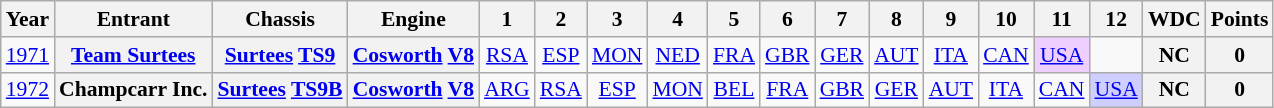<table class="wikitable" style="text-align:center; font-size:90%">
<tr>
<th>Year</th>
<th>Entrant</th>
<th>Chassis</th>
<th>Engine</th>
<th>1</th>
<th>2</th>
<th>3</th>
<th>4</th>
<th>5</th>
<th>6</th>
<th>7</th>
<th>8</th>
<th>9</th>
<th>10</th>
<th>11</th>
<th>12</th>
<th>WDC</th>
<th>Points</th>
</tr>
<tr>
<td><a href='#'>1971</a></td>
<th><a href='#'>Team Surtees</a></th>
<th><a href='#'>Surtees</a> <a href='#'>TS9</a></th>
<th><a href='#'>Cosworth</a> <a href='#'>V8</a></th>
<td><a href='#'>RSA</a></td>
<td><a href='#'>ESP</a></td>
<td><a href='#'>MON</a></td>
<td><a href='#'>NED</a></td>
<td><a href='#'>FRA</a></td>
<td><a href='#'>GBR</a></td>
<td><a href='#'>GER</a></td>
<td><a href='#'>AUT</a></td>
<td><a href='#'>ITA</a></td>
<td><a href='#'>CAN</a></td>
<td style="background:#EFCFFF;"><a href='#'>USA</a><br></td>
<td></td>
<th>NC</th>
<th>0</th>
</tr>
<tr>
<td><a href='#'>1972</a></td>
<th>Champcarr Inc.</th>
<th><a href='#'>Surtees</a> <a href='#'>TS9B</a></th>
<th><a href='#'>Cosworth</a> <a href='#'>V8</a></th>
<td><a href='#'>ARG</a></td>
<td><a href='#'>RSA</a></td>
<td><a href='#'>ESP</a></td>
<td><a href='#'>MON</a></td>
<td><a href='#'>BEL</a></td>
<td><a href='#'>FRA</a></td>
<td><a href='#'>GBR</a></td>
<td><a href='#'>GER</a></td>
<td><a href='#'>AUT</a></td>
<td><a href='#'>ITA</a></td>
<td><a href='#'>CAN</a></td>
<td style="background:#CFCFFF;"><a href='#'>USA</a><br></td>
<th>NC</th>
<th>0</th>
</tr>
</table>
